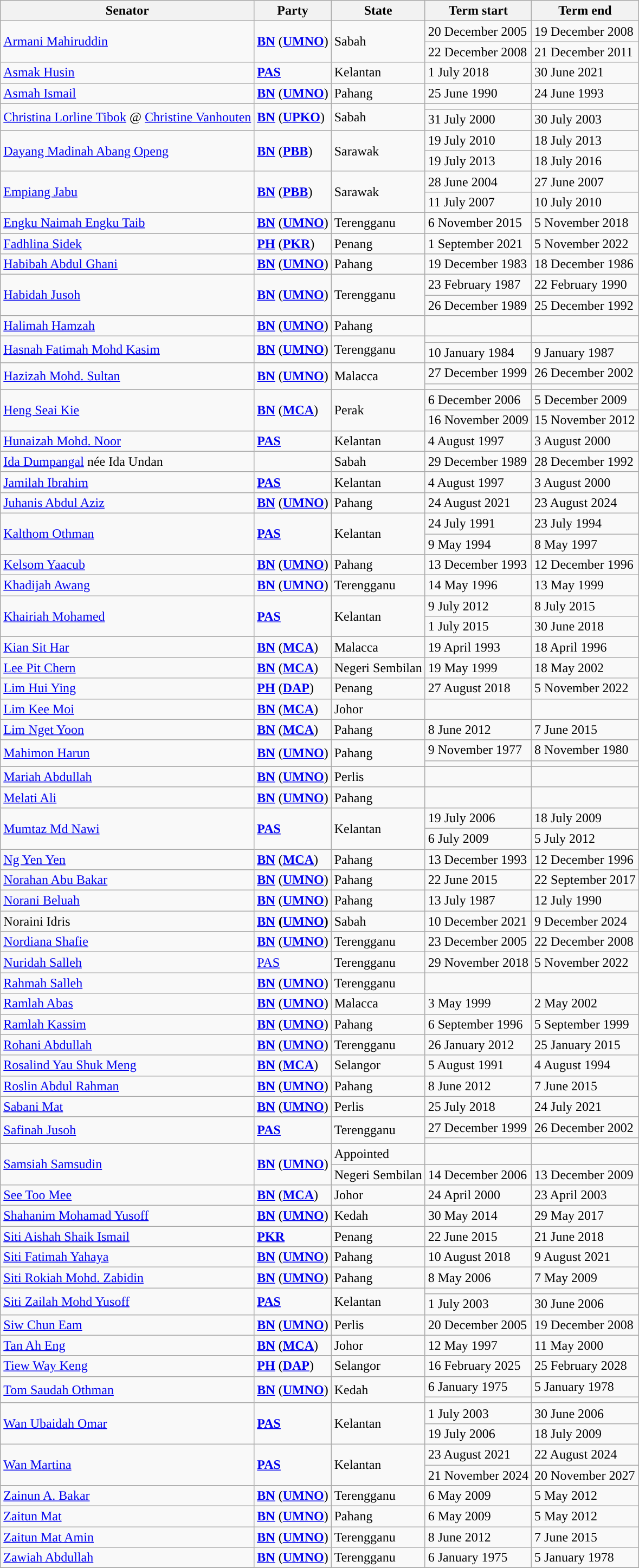<table class="wikitable sortable">
<tr>
<th>Senator</th>
<th>Party</th>
<th>State</th>
<th>Term start</th>
<th>Term end</th>
</tr>
<tr>
<td rowspan=2><a href='#'>Armani Mahiruddin</a></td>
<td rowspan=2><strong><a href='#'>BN</a></strong> (<strong><a href='#'>UMNO</a></strong>)</td>
<td rowspan=2>Sabah</td>
<td>20 December 2005</td>
<td>19 December 2008</td>
</tr>
<tr>
<td>22 December 2008</td>
<td>21 December 2011</td>
</tr>
<tr>
<td><a href='#'>Asmak Husin</a></td>
<td><strong><a href='#'>PAS</a></strong></td>
<td>Kelantan</td>
<td>1 July 2018</td>
<td>30 June 2021</td>
</tr>
<tr>
<td><a href='#'>Asmah Ismail</a></td>
<td><strong><a href='#'>BN</a></strong> (<strong><a href='#'>UMNO</a></strong>)</td>
<td>Pahang</td>
<td>25 June 1990</td>
<td>24 June 1993</td>
</tr>
<tr>
<td rowspan=2><a href='#'>Christina Lorline Tibok</a> @ <a href='#'>Christine Vanhouten</a></td>
<td rowspan="2"><strong><a href='#'>BN</a></strong> (<strong><a href='#'>UPKO</a></strong>)</td>
<td rowspan=2>Sabah</td>
<td></td>
<td></td>
</tr>
<tr>
<td>31 July 2000</td>
<td>30 July 2003</td>
</tr>
<tr>
<td rowspan=2><a href='#'>Dayang Madinah Abang Openg</a></td>
<td rowspan="2"><strong><a href='#'>BN</a></strong> (<strong><a href='#'>PBB</a></strong>)</td>
<td rowspan=2>Sarawak</td>
<td>19 July 2010</td>
<td>18 July 2013</td>
</tr>
<tr>
<td>19 July 2013</td>
<td>18 July 2016</td>
</tr>
<tr>
<td rowspan=2><a href='#'>Empiang Jabu</a></td>
<td rowspan="2"><strong><a href='#'>BN</a></strong> (<strong><a href='#'>PBB</a></strong>)</td>
<td rowspan=2>Sarawak</td>
<td>28 June 2004</td>
<td>27 June 2007</td>
</tr>
<tr>
<td>11 July 2007</td>
<td>10 July 2010</td>
</tr>
<tr>
<td><a href='#'>Engku Naimah Engku Taib</a></td>
<td><strong><a href='#'>BN</a></strong> (<strong><a href='#'>UMNO</a></strong>)</td>
<td>Terengganu</td>
<td>6 November 2015</td>
<td>5 November 2018</td>
</tr>
<tr>
<td><a href='#'>Fadhlina Sidek</a></td>
<td><strong><a href='#'>PH</a></strong> (<strong><a href='#'>PKR</a></strong>)</td>
<td>Penang</td>
<td>1 September 2021</td>
<td>5 November 2022</td>
</tr>
<tr>
<td><a href='#'>Habibah Abdul Ghani</a></td>
<td><strong><a href='#'>BN</a></strong> (<strong><a href='#'>UMNO</a></strong>)</td>
<td>Pahang</td>
<td>19 December 1983</td>
<td>18 December 1986</td>
</tr>
<tr>
<td rowspan=2><a href='#'>Habidah Jusoh</a></td>
<td rowspan="2"><strong><a href='#'>BN</a></strong> (<strong><a href='#'>UMNO</a></strong>)</td>
<td rowspan=2>Terengganu</td>
<td>23 February 1987</td>
<td>22 February 1990</td>
</tr>
<tr>
<td>26 December 1989</td>
<td>25 December 1992</td>
</tr>
<tr>
<td><a href='#'>Halimah Hamzah</a></td>
<td><strong><a href='#'>BN</a></strong> (<strong><a href='#'>UMNO</a></strong>)</td>
<td>Pahang</td>
<td></td>
<td></td>
</tr>
<tr>
<td rowspan=2><a href='#'>Hasnah Fatimah Mohd Kasim</a></td>
<td rowspan="2"><strong><a href='#'>BN</a></strong> (<strong><a href='#'>UMNO</a></strong>)</td>
<td rowspan=2>Terengganu</td>
<td></td>
<td></td>
</tr>
<tr>
<td>10 January 1984</td>
<td>9 January 1987</td>
</tr>
<tr>
<td rowspan=2><a href='#'>Hazizah Mohd. Sultan</a></td>
<td rowspan="2"><strong><a href='#'>BN</a></strong> (<strong><a href='#'>UMNO</a></strong>)</td>
<td rowspan=2>Malacca</td>
<td>27 December 1999</td>
<td>26 December 2002</td>
</tr>
<tr>
<td></td>
<td></td>
</tr>
<tr>
<td rowspan=2><a href='#'>Heng Seai Kie</a></td>
<td rowspan="2"><strong><a href='#'>BN</a></strong> (<strong><a href='#'>MCA</a></strong>)</td>
<td rowspan=2>Perak</td>
<td>6 December 2006</td>
<td>5 December 2009</td>
</tr>
<tr>
<td>16 November 2009</td>
<td>15 November 2012</td>
</tr>
<tr>
<td><a href='#'>Hunaizah Mohd. Noor</a></td>
<td><strong><a href='#'>PAS</a></strong></td>
<td>Kelantan</td>
<td>4 August 1997</td>
<td>3 August 2000</td>
</tr>
<tr>
<td><a href='#'>Ida Dumpangal</a> née Ida Undan</td>
<td></td>
<td>Sabah</td>
<td>29 December 1989</td>
<td>28 December 1992</td>
</tr>
<tr>
<td><a href='#'>Jamilah Ibrahim</a></td>
<td><strong><a href='#'>PAS</a></strong></td>
<td>Kelantan</td>
<td>4 August 1997</td>
<td>3 August 2000</td>
</tr>
<tr>
<td><a href='#'>Juhanis Abdul Aziz</a></td>
<td><strong><a href='#'>BN</a></strong> (<strong><a href='#'>UMNO</a></strong>)</td>
<td>Pahang</td>
<td>24 August 2021</td>
<td>23 August 2024</td>
</tr>
<tr>
<td rowspan=2><a href='#'>Kalthom Othman</a></td>
<td rowspan="2"><strong><a href='#'>PAS</a></strong></td>
<td rowspan=2>Kelantan</td>
<td>24 July 1991</td>
<td>23 July 1994</td>
</tr>
<tr>
<td>9 May 1994</td>
<td>8 May 1997</td>
</tr>
<tr>
<td><a href='#'>Kelsom Yaacub</a></td>
<td><strong><a href='#'>BN</a></strong> (<strong><a href='#'>UMNO</a></strong>)</td>
<td>Pahang</td>
<td>13 December 1993</td>
<td>12 December 1996</td>
</tr>
<tr>
<td><a href='#'>Khadijah Awang</a></td>
<td><strong><a href='#'>BN</a></strong> (<strong><a href='#'>UMNO</a></strong>)</td>
<td>Terengganu</td>
<td>14 May 1996</td>
<td>13 May 1999</td>
</tr>
<tr>
<td rowspan=2><a href='#'>Khairiah Mohamed</a></td>
<td rowspan="2"><strong><a href='#'>PAS</a></strong></td>
<td rowspan=2>Kelantan</td>
<td>9 July 2012</td>
<td>8 July 2015</td>
</tr>
<tr>
<td>1 July 2015</td>
<td>30 June 2018</td>
</tr>
<tr>
<td><a href='#'>Kian Sit Har</a></td>
<td><strong><a href='#'>BN</a></strong> (<strong><a href='#'>MCA</a></strong>)</td>
<td>Malacca</td>
<td>19 April 1993</td>
<td>18 April 1996</td>
</tr>
<tr>
<td><a href='#'>Lee Pit Chern</a></td>
<td><strong><a href='#'>BN</a></strong> (<strong><a href='#'>MCA</a></strong>)</td>
<td>Negeri Sembilan</td>
<td>19 May 1999</td>
<td>18 May 2002</td>
</tr>
<tr>
<td><a href='#'>Lim Hui Ying</a></td>
<td><strong><a href='#'>PH</a></strong> (<strong><a href='#'>DAP</a></strong>)</td>
<td>Penang</td>
<td>27 August 2018</td>
<td>5 November 2022</td>
</tr>
<tr>
<td><a href='#'>Lim Kee Moi</a></td>
<td><strong><a href='#'>BN</a></strong> (<strong><a href='#'>MCA</a></strong>)</td>
<td>Johor</td>
<td></td>
<td></td>
</tr>
<tr>
<td><a href='#'>Lim Nget Yoon</a></td>
<td><strong><a href='#'>BN</a></strong> (<strong><a href='#'>MCA</a></strong>)</td>
<td>Pahang</td>
<td>8 June 2012</td>
<td>7 June 2015</td>
</tr>
<tr>
<td rowspan=2><a href='#'>Mahimon Harun</a></td>
<td rowspan="2"><strong><a href='#'>BN</a></strong> (<strong><a href='#'>UMNO</a></strong>)</td>
<td rowspan=2>Pahang</td>
<td>9 November 1977</td>
<td>8 November 1980</td>
</tr>
<tr>
<td></td>
<td></td>
</tr>
<tr>
<td><a href='#'>Mariah Abdullah</a></td>
<td><strong><a href='#'>BN</a></strong> (<strong><a href='#'>UMNO</a></strong>)</td>
<td>Perlis</td>
<td></td>
<td></td>
</tr>
<tr>
<td><a href='#'>Melati Ali</a></td>
<td><strong><a href='#'>BN</a></strong> (<strong><a href='#'>UMNO</a></strong>)</td>
<td>Pahang</td>
<td></td>
<td></td>
</tr>
<tr>
<td rowspan=2><a href='#'>Mumtaz Md Nawi</a></td>
<td rowspan="2"><strong><a href='#'>PAS</a></strong></td>
<td rowspan=2>Kelantan</td>
<td>19 July 2006</td>
<td>18 July 2009</td>
</tr>
<tr>
<td>6 July 2009</td>
<td>5 July 2012</td>
</tr>
<tr>
<td><a href='#'>Ng Yen Yen</a></td>
<td><strong><a href='#'>BN</a></strong> (<strong><a href='#'>MCA</a></strong>)</td>
<td>Pahang</td>
<td>13 December 1993</td>
<td>12 December 1996</td>
</tr>
<tr>
<td><a href='#'>Norahan Abu Bakar</a></td>
<td><strong><a href='#'>BN</a></strong> (<strong><a href='#'>UMNO</a></strong>)</td>
<td>Pahang</td>
<td>22 June 2015</td>
<td>22 September 2017</td>
</tr>
<tr>
<td><a href='#'>Norani Beluah</a></td>
<td><strong><a href='#'>BN</a></strong> (<strong><a href='#'>UMNO</a></strong>)</td>
<td>Pahang</td>
<td>13 July 1987</td>
<td>12 July 1990</td>
</tr>
<tr>
<td>Noraini Idris</td>
<td><strong><a href='#'>BN</a></strong> <strong>(<a href='#'>UMNO</a>)</strong></td>
<td>Sabah</td>
<td>10 December 2021</td>
<td>9 December 2024</td>
</tr>
<tr>
<td><a href='#'>Nordiana Shafie</a></td>
<td><strong><a href='#'>BN</a></strong> (<strong><a href='#'>UMNO</a></strong>)</td>
<td>Terengganu</td>
<td>23 December 2005</td>
<td>22 December 2008</td>
</tr>
<tr>
<td><a href='#'>Nuridah Salleh</a></td>
<td><a href='#'>PAS</a></td>
<td>Terengganu</td>
<td>29 November 2018</td>
<td>5 November 2022</td>
</tr>
<tr>
<td><a href='#'>Rahmah Salleh</a></td>
<td><strong><a href='#'>BN</a></strong> (<strong><a href='#'>UMNO</a></strong>)</td>
<td>Terengganu</td>
<td></td>
<td></td>
</tr>
<tr>
<td><a href='#'>Ramlah Abas</a></td>
<td><strong><a href='#'>BN</a></strong> (<strong><a href='#'>UMNO</a></strong>)</td>
<td>Malacca</td>
<td>3 May 1999</td>
<td>2 May 2002</td>
</tr>
<tr>
<td><a href='#'>Ramlah Kassim</a></td>
<td><strong><a href='#'>BN</a></strong> (<strong><a href='#'>UMNO</a></strong>)</td>
<td>Pahang</td>
<td>6 September 1996</td>
<td>5 September 1999</td>
</tr>
<tr>
<td><a href='#'>Rohani Abdullah</a></td>
<td><strong><a href='#'>BN</a></strong> (<strong><a href='#'>UMNO</a></strong>)</td>
<td>Terengganu</td>
<td>26 January 2012</td>
<td>25 January 2015</td>
</tr>
<tr>
<td><a href='#'>Rosalind Yau Shuk Meng</a></td>
<td><strong><a href='#'>BN</a></strong> (<strong><a href='#'>MCA</a></strong>)</td>
<td>Selangor</td>
<td>5 August 1991</td>
<td>4 August 1994</td>
</tr>
<tr>
<td><a href='#'>Roslin Abdul Rahman</a></td>
<td><strong><a href='#'>BN</a></strong> (<strong><a href='#'>UMNO</a></strong>)</td>
<td>Pahang</td>
<td>8 June 2012</td>
<td>7 June 2015</td>
</tr>
<tr>
<td><a href='#'>Sabani Mat</a></td>
<td><strong><a href='#'>BN</a></strong> (<strong><a href='#'>UMNO</a></strong>)</td>
<td>Perlis</td>
<td>25 July 2018</td>
<td>24 July 2021</td>
</tr>
<tr>
<td rowspan=2><a href='#'>Safinah Jusoh</a></td>
<td rowspan="2"><strong><a href='#'>PAS</a></strong></td>
<td rowspan=2>Terengganu</td>
<td>27 December 1999</td>
<td>26 December 2002</td>
</tr>
<tr>
<td></td>
<td></td>
</tr>
<tr>
<td rowspan=2><a href='#'>Samsiah Samsudin</a></td>
<td rowspan="2"><strong><a href='#'>BN</a></strong> (<strong><a href='#'>UMNO</a></strong>)</td>
<td>Appointed</td>
<td></td>
<td></td>
</tr>
<tr>
<td>Negeri Sembilan</td>
<td>14 December 2006</td>
<td>13 December 2009</td>
</tr>
<tr>
<td><a href='#'>See Too Mee</a></td>
<td><strong><a href='#'>BN</a></strong> (<strong><a href='#'>MCA</a></strong>)</td>
<td>Johor</td>
<td>24 April 2000</td>
<td>23 April 2003</td>
</tr>
<tr>
<td><a href='#'>Shahanim Mohamad Yusoff</a></td>
<td><strong><a href='#'>BN</a></strong> (<strong><a href='#'>UMNO</a></strong>)</td>
<td>Kedah</td>
<td>30 May 2014</td>
<td>29 May 2017</td>
</tr>
<tr>
<td><a href='#'>Siti Aishah Shaik Ismail</a></td>
<td><strong><a href='#'>PKR</a></strong></td>
<td>Penang</td>
<td>22 June 2015</td>
<td>21 June 2018</td>
</tr>
<tr>
<td><a href='#'>Siti Fatimah Yahaya</a></td>
<td><strong><a href='#'>BN</a></strong> (<strong><a href='#'>UMNO</a></strong>)</td>
<td>Pahang</td>
<td>10 August 2018</td>
<td>9 August 2021</td>
</tr>
<tr>
<td><a href='#'>Siti Rokiah Mohd. Zabidin</a></td>
<td><strong><a href='#'>BN</a></strong> (<strong><a href='#'>UMNO</a></strong>)</td>
<td>Pahang</td>
<td>8 May 2006</td>
<td>7 May 2009</td>
</tr>
<tr>
<td rowspan=2><a href='#'>Siti Zailah Mohd Yusoff</a></td>
<td rowspan=2><strong><a href='#'>PAS</a></strong></td>
<td rowspan=2>Kelantan</td>
<td></td>
<td></td>
</tr>
<tr>
<td>1 July 2003</td>
<td>30 June 2006</td>
</tr>
<tr>
<td><a href='#'>Siw Chun Eam</a></td>
<td><strong><a href='#'>BN</a></strong> (<strong><a href='#'>UMNO</a></strong>)</td>
<td>Perlis</td>
<td>20 December 2005</td>
<td>19 December 2008</td>
</tr>
<tr>
<td><a href='#'>Tan Ah Eng</a></td>
<td><strong><a href='#'>BN</a></strong> (<strong><a href='#'>MCA</a></strong>)</td>
<td>Johor</td>
<td>12 May 1997</td>
<td>11 May 2000</td>
</tr>
<tr>
<td><a href='#'>Tiew Way Keng</a></td>
<td><strong><a href='#'>PH</a></strong> (<strong><a href='#'>DAP</a></strong>)</td>
<td>Selangor</td>
<td>16 February 2025</td>
<td>25 February 2028</td>
</tr>
<tr>
<td rowspan=2><a href='#'>Tom Saudah Othman</a></td>
<td rowspan="2"><strong><a href='#'>BN</a></strong> (<strong><a href='#'>UMNO</a></strong>)</td>
<td rowspan=2>Kedah</td>
<td>6 January 1975</td>
<td>5 January 1978</td>
</tr>
<tr>
<td></td>
<td></td>
</tr>
<tr>
<td rowspan=2><a href='#'>Wan Ubaidah Omar</a></td>
<td rowspan="2"><strong><a href='#'>PAS</a></strong></td>
<td rowspan=2>Kelantan</td>
<td>1 July 2003</td>
<td>30 June 2006</td>
</tr>
<tr>
<td>19 July 2006</td>
<td>18 July 2009</td>
</tr>
<tr>
<td rowspan=2><a href='#'>Wan Martina</a></td>
<td rowspan=2><strong><a href='#'>PAS</a></strong></td>
<td rowspan=2>Kelantan</td>
<td>23 August 2021</td>
<td>22 August 2024</td>
</tr>
<tr>
<td>21 November 2024</td>
<td>20 November 2027</td>
</tr>
<tr>
<td><a href='#'>Zainun A. Bakar</a></td>
<td><strong><a href='#'>BN</a></strong> (<strong><a href='#'>UMNO</a></strong>)</td>
<td>Terengganu</td>
<td>6 May 2009</td>
<td>5 May 2012</td>
</tr>
<tr>
<td><a href='#'>Zaitun Mat</a></td>
<td><strong><a href='#'>BN</a></strong> (<strong><a href='#'>UMNO</a></strong>)</td>
<td>Pahang</td>
<td>6 May 2009</td>
<td>5 May 2012</td>
</tr>
<tr>
<td><a href='#'>Zaitun Mat Amin</a></td>
<td><strong><a href='#'>BN</a></strong> (<strong><a href='#'>UMNO</a></strong>)</td>
<td>Terengganu</td>
<td>8 June 2012</td>
<td>7 June 2015</td>
</tr>
<tr>
<td><a href='#'>Zawiah Abdullah</a></td>
<td><strong><a href='#'>BN</a></strong> (<strong><a href='#'>UMNO</a></strong>)</td>
<td>Terengganu</td>
<td>6 January 1975</td>
<td>5 January 1978</td>
</tr>
<tr>
</tr>
</table>
